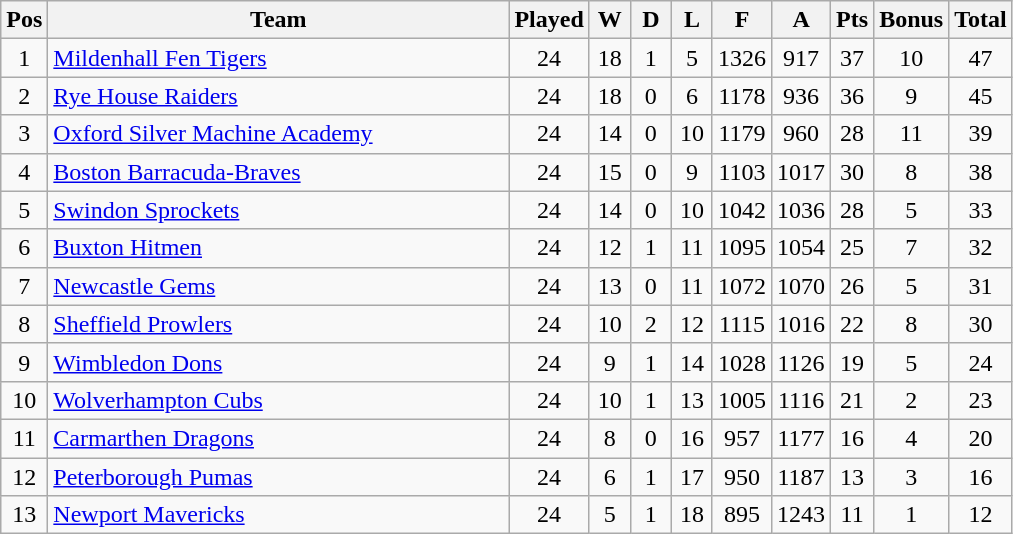<table class="wikitable" style="font-size: 100%">
<tr>
<th width=20>Pos</th>
<th width=300>Team</th>
<th width=20>Played</th>
<th width=20>W</th>
<th width=20>D</th>
<th width=20>L</th>
<th width=20>F</th>
<th width=20>A</th>
<th width=20>Pts</th>
<th width=20>Bonus</th>
<th width=20>Total</th>
</tr>
<tr align=center>
<td>1</td>
<td align="left"><a href='#'>Mildenhall Fen Tigers</a></td>
<td>24</td>
<td>18</td>
<td>1</td>
<td>5</td>
<td>1326</td>
<td>917</td>
<td>37</td>
<td>10</td>
<td>47</td>
</tr>
<tr align=center>
<td>2</td>
<td align="left"><a href='#'>Rye House Raiders</a></td>
<td>24</td>
<td>18</td>
<td>0</td>
<td>6</td>
<td>1178</td>
<td>936</td>
<td>36</td>
<td>9</td>
<td>45</td>
</tr>
<tr align=center>
<td>3</td>
<td align="left"><a href='#'>Oxford Silver Machine Academy</a></td>
<td>24</td>
<td>14</td>
<td>0</td>
<td>10</td>
<td>1179</td>
<td>960</td>
<td>28</td>
<td>11</td>
<td>39</td>
</tr>
<tr align=center>
<td>4</td>
<td align="left"><a href='#'>Boston Barracuda-Braves</a></td>
<td>24</td>
<td>15</td>
<td>0</td>
<td>9</td>
<td>1103</td>
<td>1017</td>
<td>30</td>
<td>8</td>
<td>38</td>
</tr>
<tr align=center>
<td>5</td>
<td align="left"><a href='#'>Swindon Sprockets</a></td>
<td>24</td>
<td>14</td>
<td>0</td>
<td>10</td>
<td>1042</td>
<td>1036</td>
<td>28</td>
<td>5</td>
<td>33</td>
</tr>
<tr align=center>
<td>6</td>
<td align="left"><a href='#'>Buxton Hitmen</a></td>
<td>24</td>
<td>12</td>
<td>1</td>
<td>11</td>
<td>1095</td>
<td>1054</td>
<td>25</td>
<td>7</td>
<td>32</td>
</tr>
<tr align=center>
<td>7</td>
<td align="left"><a href='#'>Newcastle Gems</a></td>
<td>24</td>
<td>13</td>
<td>0</td>
<td>11</td>
<td>1072</td>
<td>1070</td>
<td>26</td>
<td>5</td>
<td>31</td>
</tr>
<tr align=center>
<td>8</td>
<td align="left"><a href='#'>Sheffield Prowlers</a></td>
<td>24</td>
<td>10</td>
<td>2</td>
<td>12</td>
<td>1115</td>
<td>1016</td>
<td>22</td>
<td>8</td>
<td>30</td>
</tr>
<tr align=center>
<td>9</td>
<td align="left"><a href='#'>Wimbledon Dons</a></td>
<td>24</td>
<td>9</td>
<td>1</td>
<td>14</td>
<td>1028</td>
<td>1126</td>
<td>19</td>
<td>5</td>
<td>24</td>
</tr>
<tr align=center>
<td>10</td>
<td align="left"><a href='#'>Wolverhampton Cubs</a></td>
<td>24</td>
<td>10</td>
<td>1</td>
<td>13</td>
<td>1005</td>
<td>1116</td>
<td>21</td>
<td>2</td>
<td>23</td>
</tr>
<tr align=center>
<td>11</td>
<td align="left"><a href='#'>Carmarthen Dragons</a></td>
<td>24</td>
<td>8</td>
<td>0</td>
<td>16</td>
<td>957</td>
<td>1177</td>
<td>16</td>
<td>4</td>
<td>20</td>
</tr>
<tr align=center>
<td>12</td>
<td align="left"><a href='#'>Peterborough Pumas</a></td>
<td>24</td>
<td>6</td>
<td>1</td>
<td>17</td>
<td>950</td>
<td>1187</td>
<td>13</td>
<td>3</td>
<td>16</td>
</tr>
<tr align=center>
<td>13</td>
<td align="left"><a href='#'>Newport Mavericks</a></td>
<td>24</td>
<td>5</td>
<td>1</td>
<td>18</td>
<td>895</td>
<td>1243</td>
<td>11</td>
<td>1</td>
<td>12</td>
</tr>
</table>
